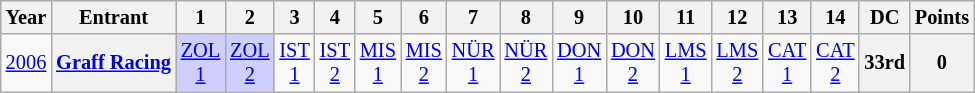<table class="wikitable" style="text-align:center; font-size:85%">
<tr>
<th>Year</th>
<th>Entrant</th>
<th>1</th>
<th>2</th>
<th>3</th>
<th>4</th>
<th>5</th>
<th>6</th>
<th>7</th>
<th>8</th>
<th>9</th>
<th>10</th>
<th>11</th>
<th>12</th>
<th>13</th>
<th>14</th>
<th>DC</th>
<th>Points</th>
</tr>
<tr>
<td><a href='#'>2006</a></td>
<th nowrap><a href='#'>Graff Racing</a></th>
<td style="background:#cfcfff;"><a href='#'>ZOL<br>1</a><br></td>
<td style="background:#cfcfff;"><a href='#'>ZOL<br>2</a><br></td>
<td style="background:#;"><a href='#'>IST<br>1</a></td>
<td style="background:#;"><a href='#'>IST<br>2</a></td>
<td style="background:#;"><a href='#'>MIS<br>1</a></td>
<td style="background:#;"><a href='#'>MIS<br>2</a></td>
<td style="background:#;"><a href='#'>NÜR<br>1</a></td>
<td style="background:#;"><a href='#'>NÜR<br>2</a></td>
<td style="background:#;"><a href='#'>DON<br>1</a></td>
<td style="background:#;"><a href='#'>DON<br>2</a></td>
<td style="background:#;"><a href='#'>LMS<br>1</a></td>
<td style="background:#;"><a href='#'>LMS<br>2</a></td>
<td style="background:#;"><a href='#'>CAT<br>1</a></td>
<td style="background:#;"><a href='#'>CAT<br>2</a></td>
<th>33rd</th>
<th>0</th>
</tr>
</table>
